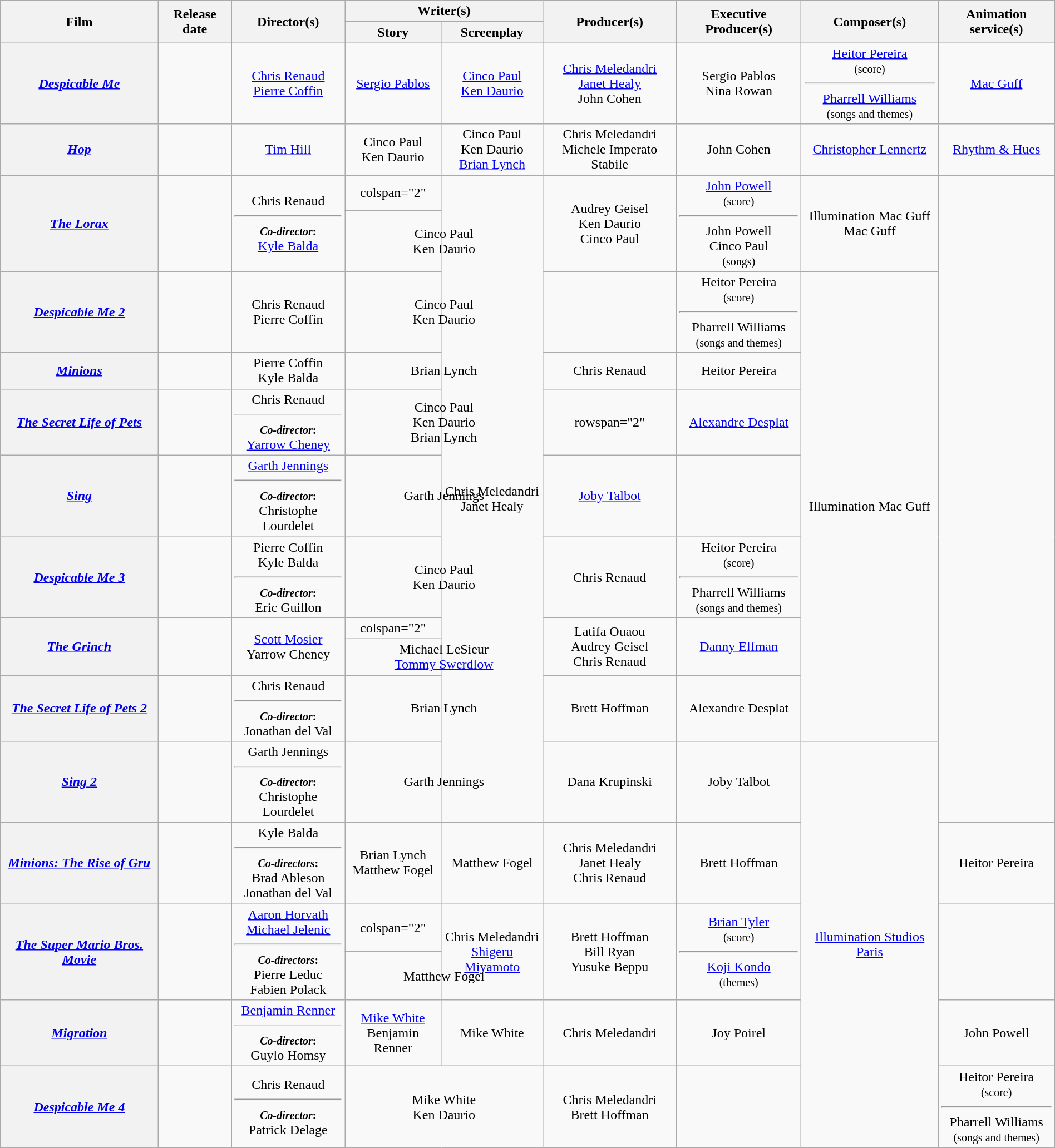<table class="wikitable plainrowheaders sortable" style="text-align:center; margin=auto; width:100%;">
<tr>
<th rowspan="2" scope="col">Film</th>
<th rowspan="2" scope="col" class="unsortable">Release date</th>
<th rowspan="2" scope="col">Director(s)</th>
<th colspan="2" scope="col">Writer(s)</th>
<th rowspan="2" scope="col">Producer(s)</th>
<th rowspan="2" scope="col">Executive Producer(s)</th>
<th rowspan="2" scope="col">Composer(s)</th>
<th rowspan="2" scope="col">Animation service(s)</th>
</tr>
<tr>
<th>Story</th>
<th>Screenplay</th>
</tr>
<tr>
<th scope="row"><em><a href='#'>Despicable Me</a></em></th>
<td></td>
<td><a href='#'>Chris Renaud</a><br><a href='#'>Pierre Coffin</a></td>
<td><a href='#'>Sergio Pablos</a></td>
<td><a href='#'>Cinco Paul<br>Ken Daurio</a></td>
<td><a href='#'>Chris Meledandri</a><br><a href='#'>Janet Healy</a><br>John Cohen</td>
<td>Sergio Pablos<br>Nina Rowan</td>
<td><a href='#'>Heitor Pereira</a><br><small>(score)</small><hr><a href='#'>Pharrell Williams</a><br><small>(songs and themes)</small></td>
<td><a href='#'>Mac Guff</a></td>
</tr>
<tr>
<th scope="row"><em><a href='#'>Hop</a></em></th>
<td></td>
<td><a href='#'>Tim Hill</a></td>
<td>Cinco Paul<br>Ken Daurio</td>
<td>Cinco Paul<br>Ken Daurio<br><a href='#'>Brian Lynch</a></td>
<td>Chris Meledandri<br>Michele Imperato Stabile</td>
<td>John Cohen</td>
<td><a href='#'>Christopher Lennertz</a></td>
<td><a href='#'>Rhythm & Hues</a></td>
</tr>
<tr>
<th rowspan="2" scope="row"><em><a href='#'>The Lorax</a></em></th>
<td rowspan="2"></td>
<td rowspan="2">Chris Renaud<hr><strong><small><em>Co-director</em>:</small></strong><br><a href='#'>Kyle Balda</a></td>
<td>colspan="2" </td>
<td rowspan="11">Chris Meledandri<br>Janet Healy</td>
<td rowspan="2">Audrey Geisel<br>Ken Daurio<br>Cinco Paul</td>
<td rowspan="2"><a href='#'>John Powell</a><br><small>(score)</small><hr>John Powell<br>Cinco Paul<br><small>(songs)</small></td>
<td rowspan="2">Illumination Mac Guff<br>Mac Guff</td>
</tr>
<tr>
<td colspan="2">Cinco Paul<br>Ken Daurio</td>
</tr>
<tr>
<th scope="row"><em><a href='#'>Despicable Me 2</a></em></th>
<td></td>
<td>Chris Renaud<br>Pierre Coffin</td>
<td colspan="2">Cinco Paul<br>Ken Daurio</td>
<td></td>
<td>Heitor Pereira<br><small>(score)</small><hr>Pharrell Williams<br><small>(songs and themes)</small></td>
<td rowspan="8">Illumination Mac Guff</td>
</tr>
<tr>
<th scope="row"><em><a href='#'>Minions</a></em></th>
<td></td>
<td>Pierre Coffin<br>Kyle Balda</td>
<td colspan="2">Brian Lynch</td>
<td>Chris Renaud</td>
<td>Heitor Pereira</td>
</tr>
<tr>
<th scope="row"><em><a href='#'>The Secret Life of Pets</a></em></th>
<td></td>
<td>Chris Renaud<hr><strong><small><em>Co-director</em>:</small></strong><br><a href='#'>Yarrow Cheney</a></td>
<td colspan="2">Cinco Paul<br>Ken Daurio<br>Brian Lynch</td>
<td>rowspan="2" </td>
<td><a href='#'>Alexandre Desplat</a></td>
</tr>
<tr>
<th scope="row"><em><a href='#'>Sing</a></em></th>
<td></td>
<td><a href='#'>Garth Jennings</a><hr><strong><small><em>Co-director</em>:</small></strong><br>Christophe Lourdelet</td>
<td colspan="2">Garth Jennings</td>
<td><a href='#'>Joby Talbot</a></td>
</tr>
<tr>
<th scope="row"><em><a href='#'>Despicable Me 3</a></em></th>
<td></td>
<td>Pierre Coffin<br>Kyle Balda<hr><strong><small><em>Co-director</em>:</small></strong><br>Eric Guillon</td>
<td colspan="2">Cinco Paul<br>Ken Daurio</td>
<td>Chris Renaud</td>
<td>Heitor Pereira<br><small>(score)</small><hr>Pharrell Williams<br><small>(songs and themes)</small></td>
</tr>
<tr>
<th rowspan="2" scope="row"><em><a href='#'>The Grinch</a></em></th>
<td rowspan="2"></td>
<td rowspan="2"><a href='#'>Scott Mosier</a><br>Yarrow Cheney</td>
<td>colspan="2" </td>
<td rowspan="2">Latifa Ouaou<br>Audrey Geisel<br>Chris Renaud</td>
<td rowspan="2"><a href='#'>Danny Elfman</a></td>
</tr>
<tr>
<td colspan="2">Michael LeSieur<br><a href='#'>Tommy Swerdlow</a></td>
</tr>
<tr>
<th scope="row"><em><a href='#'>The Secret Life of Pets 2</a></em></th>
<td></td>
<td>Chris Renaud<hr><strong><small><em>Co-director</em>:</small></strong><br>Jonathan del Val</td>
<td colspan="2">Brian Lynch</td>
<td>Brett Hoffman</td>
<td>Alexandre Desplat</td>
</tr>
<tr>
<th scope="row"><em><a href='#'>Sing 2</a></em></th>
<td></td>
<td>Garth Jennings<hr><strong><small><em>Co-director</em>:</small></strong><br>Christophe Lourdelet</td>
<td colspan="2">Garth Jennings</td>
<td>Dana Krupinski</td>
<td>Joby Talbot</td>
<td rowspan="6"><a href='#'>Illumination Studios Paris</a></td>
</tr>
<tr>
<th scope="row"><em><a href='#'>Minions: The Rise of Gru</a></em></th>
<td></td>
<td>Kyle Balda<hr><strong><small><em>Co-directors</em>:</small></strong><br>Brad Ableson<br>Jonathan del Val</td>
<td>Brian Lynch<br>Matthew Fogel</td>
<td>Matthew Fogel</td>
<td>Chris Meledandri<br>Janet Healy<br>Chris Renaud</td>
<td>Brett Hoffman</td>
<td>Heitor Pereira</td>
</tr>
<tr>
<th rowspan="2" scope="row"><em><a href='#'>The Super Mario Bros. Movie</a></em></th>
<td rowspan="2"></td>
<td rowspan="2"><a href='#'>Aaron Horvath</a><br><a href='#'>Michael Jelenic</a><hr><strong><small><em>Co-directors</em>:</small></strong><br>Pierre Leduc<br>Fabien Polack</td>
<td>colspan="2" </td>
<td rowspan="2">Chris Meledandri<br><a href='#'>Shigeru Miyamoto</a></td>
<td rowspan="2">Brett Hoffman<br>Bill Ryan<br>Yusuke Beppu</td>
<td rowspan="2"><a href='#'>Brian Tyler</a><br><small>(score)</small><hr><a href='#'>Koji Kondo</a><br><small>(themes)</small></td>
</tr>
<tr>
<td colspan="2">Matthew Fogel</td>
</tr>
<tr>
<th scope="row"><em><a href='#'>Migration</a></em></th>
<td></td>
<td><a href='#'>Benjamin Renner</a><hr><strong><small><em>Co-director</em>:</small></strong><br>Guylo Homsy</td>
<td><a href='#'>Mike White</a><br>Benjamin Renner</td>
<td>Mike White</td>
<td>Chris Meledandri</td>
<td>Joy Poirel</td>
<td>John Powell</td>
</tr>
<tr>
<th scope="row"><em><a href='#'>Despicable Me 4</a></em></th>
<td></td>
<td>Chris Renaud<hr><strong><small><em>Co-director</em>:</small></strong><br>Patrick Delage</td>
<td colspan="2">Mike White<br>Ken Daurio</td>
<td>Chris Meledandri<br>Brett Hoffman</td>
<td></td>
<td>Heitor Pereira<br><small>(score)</small><hr>Pharrell Williams<br><small>(songs and themes)</small></td>
</tr>
</table>
